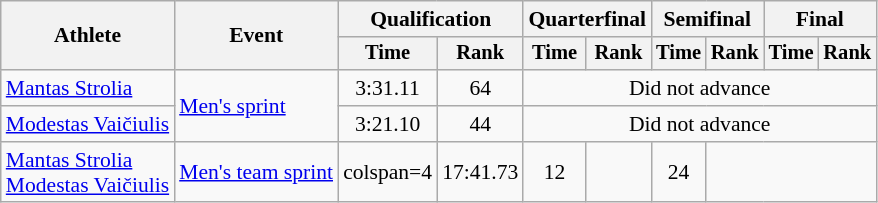<table class="wikitable" style="font-size:90%">
<tr>
<th rowspan="2">Athlete</th>
<th rowspan="2">Event</th>
<th colspan="2">Qualification</th>
<th colspan="2">Quarterfinal</th>
<th colspan="2">Semifinal</th>
<th colspan="2">Final</th>
</tr>
<tr style="font-size:95%">
<th>Time</th>
<th>Rank</th>
<th>Time</th>
<th>Rank</th>
<th>Time</th>
<th>Rank</th>
<th>Time</th>
<th>Rank</th>
</tr>
<tr align=center>
<td align=left><a href='#'>Mantas Strolia</a></td>
<td align=left rowspan=2><a href='#'>Men's sprint</a></td>
<td>3:31.11</td>
<td>64</td>
<td colspan=6>Did not advance</td>
</tr>
<tr align=center>
<td align=left><a href='#'>Modestas Vaičiulis</a></td>
<td>3:21.10</td>
<td>44</td>
<td colspan=6>Did not advance</td>
</tr>
<tr align=center>
<td align=left><a href='#'>Mantas Strolia</a><br><a href='#'>Modestas Vaičiulis</a></td>
<td align=left><a href='#'>Men's team sprint</a></td>
<td>colspan=4 </td>
<td>17:41.73</td>
<td>12</td>
<td></td>
<td>24</td>
</tr>
</table>
